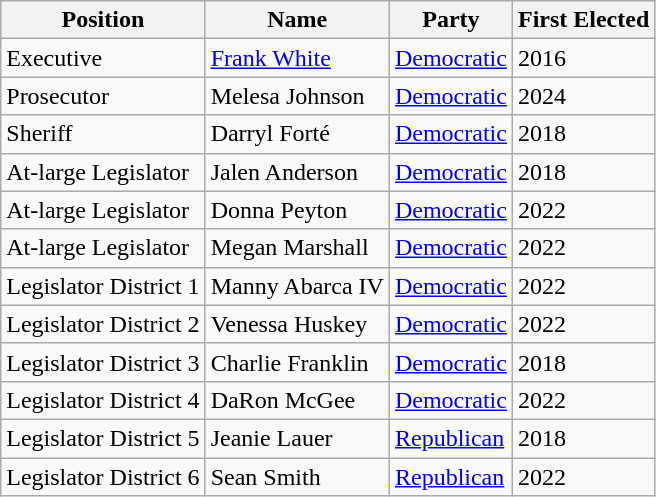<table class="wikitable">
<tr>
<th>Position</th>
<th>Name</th>
<th>Party</th>
<th>First Elected</th>
</tr>
<tr>
<td>Executive</td>
<td><a href='#'>Frank White</a></td>
<td><a href='#'>Democratic</a></td>
<td>2016</td>
</tr>
<tr>
<td>Prosecutor</td>
<td>Melesa Johnson</td>
<td><a href='#'>Democratic</a></td>
<td>2024</td>
</tr>
<tr>
<td>Sheriff</td>
<td>Darryl Forté</td>
<td><a href='#'>Democratic</a></td>
<td>2018</td>
</tr>
<tr>
<td>At-large Legislator</td>
<td>Jalen Anderson</td>
<td><a href='#'>Democratic</a></td>
<td>2018</td>
</tr>
<tr>
<td>At-large Legislator</td>
<td>Donna Peyton</td>
<td><a href='#'>Democratic</a></td>
<td>2022</td>
</tr>
<tr>
<td>At-large Legislator</td>
<td>Megan Marshall</td>
<td><a href='#'>Democratic</a></td>
<td>2022</td>
</tr>
<tr>
<td>Legislator District 1</td>
<td>Manny Abarca IV</td>
<td><a href='#'>Democratic</a></td>
<td>2022</td>
</tr>
<tr>
<td>Legislator District 2</td>
<td>Venessa Huskey</td>
<td><a href='#'>Democratic</a></td>
<td>2022</td>
</tr>
<tr>
<td>Legislator District 3</td>
<td>Charlie Franklin</td>
<td><a href='#'>Democratic</a></td>
<td>2018</td>
</tr>
<tr>
<td>Legislator District 4</td>
<td>DaRon McGee</td>
<td><a href='#'>Democratic</a></td>
<td>2022</td>
</tr>
<tr>
<td>Legislator District 5</td>
<td>Jeanie Lauer</td>
<td><a href='#'>Republican</a></td>
<td>2018</td>
</tr>
<tr>
<td>Legislator District 6</td>
<td>Sean Smith</td>
<td><a href='#'>Republican</a></td>
<td>2022</td>
</tr>
</table>
